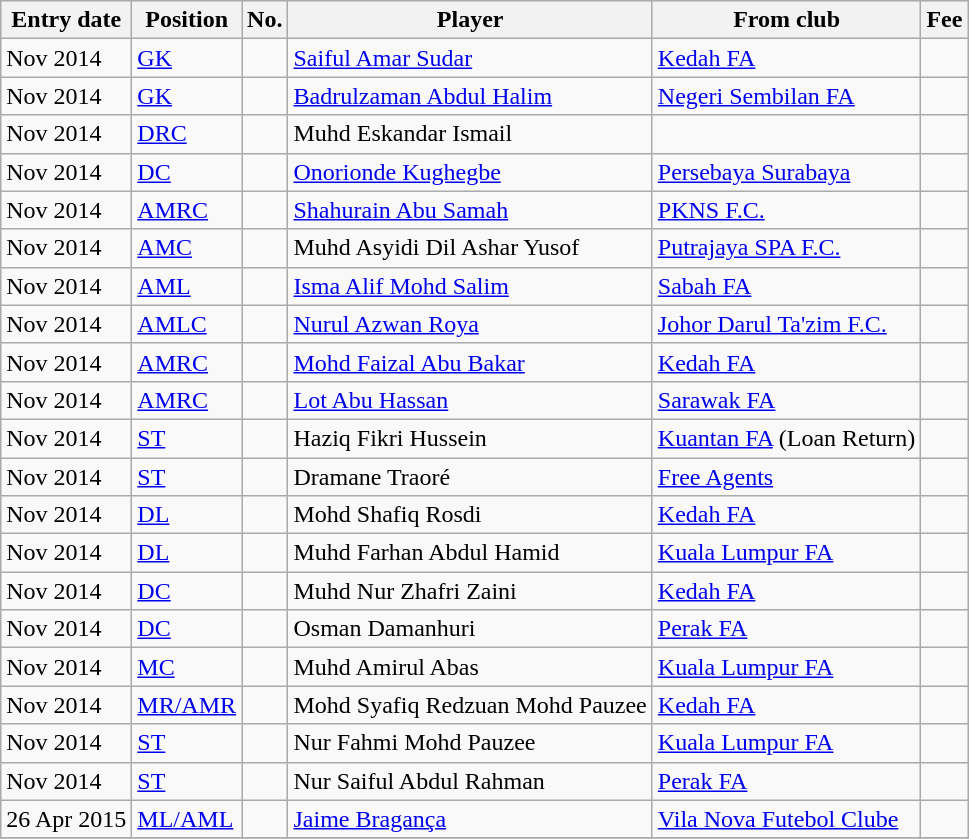<table class="wikitable sortable">
<tr>
<th>Entry date</th>
<th>Position</th>
<th>No.</th>
<th>Player</th>
<th>From club</th>
<th>Fee</th>
</tr>
<tr>
<td>Nov 2014</td>
<td align=left><a href='#'>GK</a></td>
<td align=center></td>
<td align=left> <a href='#'>Saiful Amar Sudar</a></td>
<td align=left> <a href='#'>Kedah FA</a></td>
<td></td>
</tr>
<tr>
<td>Nov 2014</td>
<td align=left><a href='#'>GK</a></td>
<td align=center></td>
<td align=left> <a href='#'>Badrulzaman Abdul Halim</a></td>
<td align=left> <a href='#'>Negeri Sembilan FA</a></td>
<td></td>
</tr>
<tr>
<td>Nov 2014</td>
<td align=left><a href='#'>DRC</a></td>
<td align=center></td>
<td align=left> Muhd Eskandar Ismail</td>
<td align=left></td>
<td></td>
</tr>
<tr>
<td>Nov 2014</td>
<td align=left><a href='#'>DC</a></td>
<td align=center></td>
<td align=left> <a href='#'>Onorionde Kughegbe</a></td>
<td align=left> <a href='#'>Persebaya Surabaya</a></td>
<td></td>
</tr>
<tr>
<td>Nov 2014</td>
<td align=left><a href='#'>AMRC</a></td>
<td align=center></td>
<td align=left> <a href='#'>Shahurain Abu Samah</a></td>
<td align=left> <a href='#'>PKNS F.C.</a></td>
<td></td>
</tr>
<tr>
<td>Nov 2014</td>
<td align=left><a href='#'>AMC</a></td>
<td align=center></td>
<td align=left> Muhd Asyidi Dil Ashar Yusof</td>
<td align=left> <a href='#'>Putrajaya SPA F.C.</a></td>
<td></td>
</tr>
<tr>
<td>Nov 2014</td>
<td align=left><a href='#'>AML</a></td>
<td align=center></td>
<td align=left> <a href='#'>Isma Alif Mohd Salim</a></td>
<td align=left> <a href='#'>Sabah FA</a></td>
<td></td>
</tr>
<tr>
<td>Nov 2014</td>
<td align=left><a href='#'>AMLC</a></td>
<td align=center></td>
<td align=left> <a href='#'>Nurul Azwan Roya</a></td>
<td align=left> <a href='#'>Johor Darul Ta'zim F.C.</a></td>
<td></td>
</tr>
<tr>
<td>Nov 2014</td>
<td align=left><a href='#'>AMRC</a></td>
<td align=center></td>
<td align=left> <a href='#'>Mohd Faizal Abu Bakar</a></td>
<td align=left> <a href='#'>Kedah FA</a></td>
<td></td>
</tr>
<tr>
<td>Nov 2014</td>
<td align=left><a href='#'>AMRC</a></td>
<td align=center></td>
<td align=left> <a href='#'>Lot Abu Hassan</a></td>
<td align=left> <a href='#'>Sarawak FA</a></td>
<td></td>
</tr>
<tr>
<td>Nov 2014</td>
<td align=left><a href='#'>ST</a></td>
<td align=center></td>
<td align=left> Haziq Fikri Hussein</td>
<td align=left> <a href='#'>Kuantan FA</a> (Loan Return)</td>
<td></td>
</tr>
<tr>
<td>Nov 2014</td>
<td align=left><a href='#'>ST</a></td>
<td align=center></td>
<td align=left> Dramane Traoré</td>
<td align=left><a href='#'>Free Agents</a></td>
<td></td>
</tr>
<tr>
<td>Nov 2014</td>
<td align=left><a href='#'>DL</a></td>
<td align=center></td>
<td align=left> Mohd Shafiq Rosdi</td>
<td align=left> <a href='#'>Kedah FA</a></td>
<td></td>
</tr>
<tr>
<td>Nov 2014</td>
<td align=left><a href='#'>DL</a></td>
<td align=center></td>
<td align=left> Muhd Farhan Abdul Hamid</td>
<td align=left> <a href='#'>Kuala Lumpur FA</a></td>
<td></td>
</tr>
<tr>
<td>Nov 2014</td>
<td align=left><a href='#'>DC</a></td>
<td align=center></td>
<td align=left> Muhd Nur Zhafri Zaini</td>
<td align=left> <a href='#'>Kedah FA</a></td>
<td></td>
</tr>
<tr>
<td>Nov 2014</td>
<td align=left><a href='#'>DC</a></td>
<td align=center></td>
<td align=left> Osman Damanhuri</td>
<td align=left> <a href='#'>Perak FA</a></td>
<td></td>
</tr>
<tr>
<td>Nov 2014</td>
<td align=left><a href='#'>MC</a></td>
<td align=center></td>
<td align=left> Muhd Amirul Abas</td>
<td align=left> <a href='#'>Kuala Lumpur FA</a></td>
<td></td>
</tr>
<tr>
<td>Nov 2014</td>
<td align=left><a href='#'>MR/AMR</a></td>
<td align=center></td>
<td align=left> Mohd Syafiq Redzuan Mohd Pauzee</td>
<td align=left> <a href='#'>Kedah FA</a></td>
<td></td>
</tr>
<tr>
<td>Nov 2014</td>
<td align=left><a href='#'>ST</a></td>
<td align=center></td>
<td align=left> Nur Fahmi Mohd Pauzee</td>
<td align=left> <a href='#'>Kuala Lumpur FA</a></td>
<td></td>
</tr>
<tr>
<td>Nov 2014</td>
<td align=left><a href='#'>ST</a></td>
<td align=center></td>
<td align=left> Nur Saiful Abdul Rahman</td>
<td align=left> <a href='#'>Perak FA</a></td>
<td></td>
</tr>
<tr>
<td>26 Apr 2015</td>
<td align=left><a href='#'>ML/AML</a></td>
<td align=center></td>
<td align=left> <a href='#'>Jaime Bragança</a></td>
<td align=left> <a href='#'>Vila Nova Futebol Clube</a></td>
<td></td>
</tr>
<tr>
</tr>
</table>
